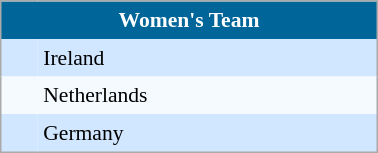<table align=center cellpadding="4" cellspacing="0" style="background: #f9f9f9; border: 1px #aaa solid; border-collapse: collapse; font-size: 90%;" width=20%>
<tr align=center bgcolor=#006699 style="color:white;">
<th width=100% colspan=2>Women's Team</th>
</tr>
<tr align=center bgcolor=#D0E7FF>
<td></td>
<td align=left> Ireland</td>
</tr>
<tr align=center bgcolor=#F5FAFF>
<td></td>
<td align=left> Netherlands</td>
</tr>
<tr align=center bgcolor=#D0E7FF>
<td></td>
<td align=left> Germany</td>
</tr>
</table>
